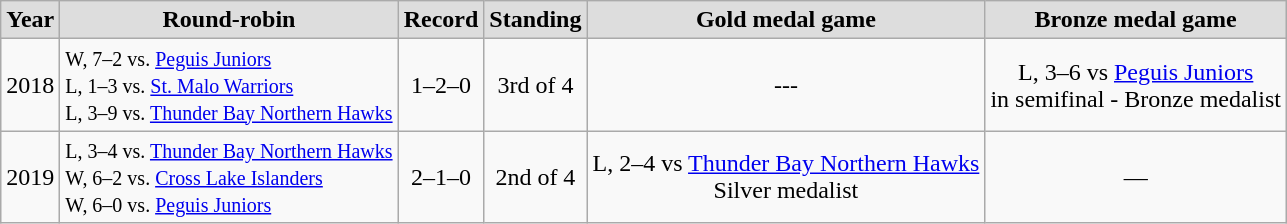<table class="wikitable" style="text-align:center">
<tr style="font-weight:bold; background-color:#dddddd;" |>
<td>Year</td>
<td>Round-robin</td>
<td>Record</td>
<td>Standing</td>
<td>Gold medal game</td>
<td>Bronze medal game</td>
</tr>
<tr>
<td>2018</td>
<td align=left><small>W, 7–2 vs. <a href='#'>Peguis Juniors</a><br>L, 1–3 vs. <a href='#'>St. Malo Warriors</a><br>L, 3–9 vs. <a href='#'>Thunder Bay Northern Hawks</a></small></td>
<td>1–2–0</td>
<td>3rd of 4</td>
<td>---</td>
<td>L, 3–6 vs <a href='#'>Peguis Juniors</a><br>in semifinal - Bronze medalist</td>
</tr>
<tr>
<td>2019</td>
<td align=left><small>L, 3–4 vs. <a href='#'>Thunder Bay Northern Hawks</a><br>W, 6–2 vs. <a href='#'>Cross Lake Islanders</a><br>W, 6–0 vs. <a href='#'>Peguis Juniors</a></small></td>
<td>2–1–0</td>
<td>2nd of 4</td>
<td>L, 2–4 vs <a href='#'>Thunder Bay Northern Hawks</a><br>Silver medalist</td>
<td>—</td>
</tr>
</table>
